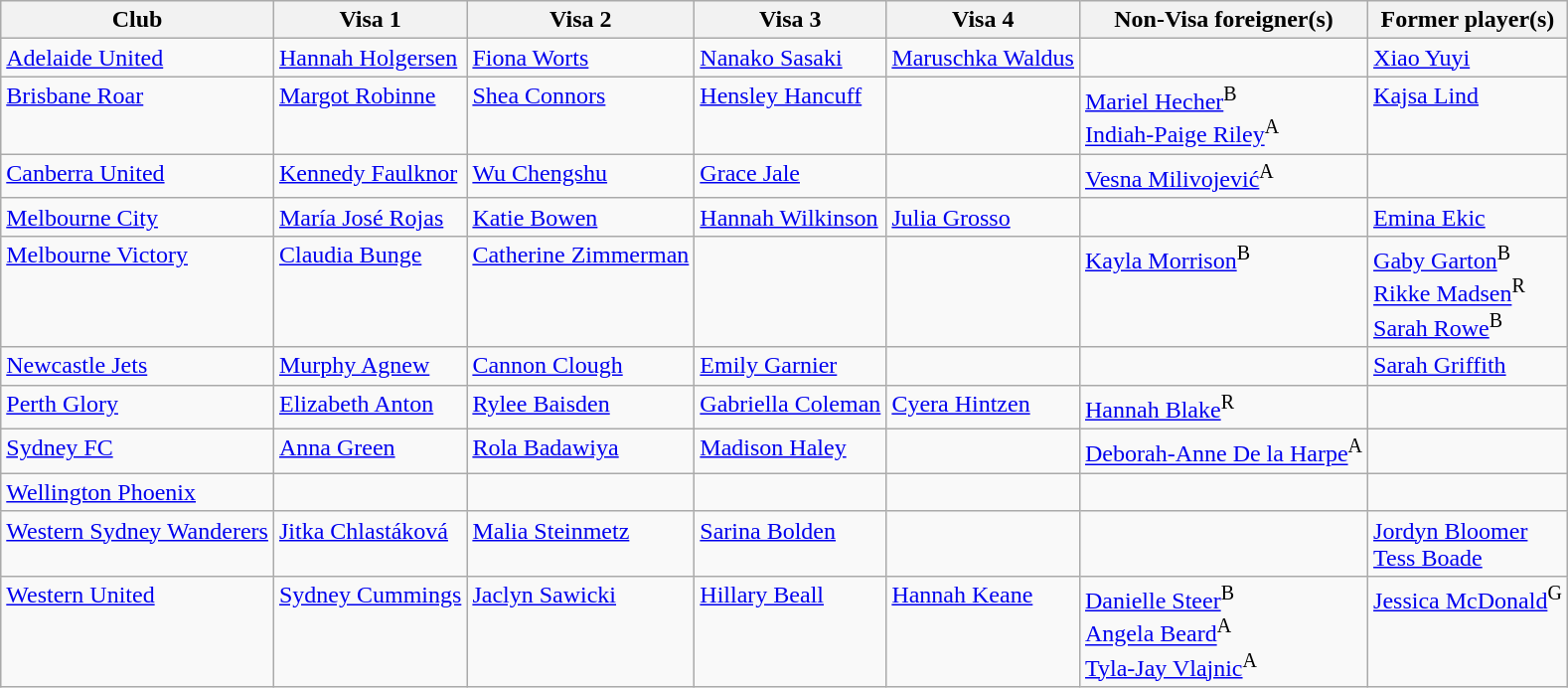<table class="wikitable sortable">
<tr>
<th>Club</th>
<th>Visa 1</th>
<th>Visa 2</th>
<th>Visa 3</th>
<th>Visa 4</th>
<th>Non-Visa foreigner(s)</th>
<th>Former player(s)</th>
</tr>
<tr style="vertical-align:top;">
<td><a href='#'>Adelaide United</a></td>
<td> <a href='#'>Hannah Holgersen</a></td>
<td> <a href='#'>Fiona Worts</a></td>
<td> <a href='#'>Nanako Sasaki</a></td>
<td> <a href='#'>Maruschka Waldus</a></td>
<td></td>
<td> <a href='#'>Xiao Yuyi</a></td>
</tr>
<tr style="vertical-align:top;">
<td><a href='#'>Brisbane Roar</a></td>
<td> <a href='#'>Margot Robinne</a></td>
<td> <a href='#'>Shea Connors</a></td>
<td> <a href='#'>Hensley Hancuff</a></td>
<td></td>
<td> <a href='#'>Mariel Hecher</a><sup>B</sup> <br> <a href='#'>Indiah-Paige Riley</a><sup>A</sup></td>
<td> <a href='#'>Kajsa Lind</a></td>
</tr>
<tr style="vertical-align:top;">
<td><a href='#'>Canberra United</a></td>
<td> <a href='#'>Kennedy Faulknor</a></td>
<td> <a href='#'>Wu Chengshu</a></td>
<td> <a href='#'>Grace Jale</a></td>
<td></td>
<td> <a href='#'>Vesna Milivojević</a><sup>A</sup></td>
<td></td>
</tr>
<tr style="vertical-align:top;">
<td><a href='#'>Melbourne City</a></td>
<td> <a href='#'>María José Rojas</a></td>
<td> <a href='#'>Katie Bowen</a></td>
<td> <a href='#'>Hannah Wilkinson</a></td>
<td> <a href='#'>Julia Grosso</a></td>
<td></td>
<td> <a href='#'>Emina Ekic</a></td>
</tr>
<tr style="vertical-align:top;">
<td><a href='#'>Melbourne Victory</a></td>
<td> <a href='#'>Claudia Bunge</a></td>
<td> <a href='#'>Catherine Zimmerman</a></td>
<td></td>
<td></td>
<td> <a href='#'>Kayla Morrison</a><sup>B</sup></td>
<td> <a href='#'>Gaby Garton</a><sup>B</sup> <br> <a href='#'>Rikke Madsen</a><sup>R</sup> <br> <a href='#'>Sarah Rowe</a><sup>B</sup></td>
</tr>
<tr style="vertical-align:top;">
<td><a href='#'>Newcastle Jets</a></td>
<td> <a href='#'>Murphy Agnew</a></td>
<td> <a href='#'>Cannon Clough</a></td>
<td> <a href='#'>Emily Garnier</a></td>
<td></td>
<td></td>
<td> <a href='#'>Sarah Griffith</a></td>
</tr>
<tr style="vertical-align:top;">
<td><a href='#'>Perth Glory</a></td>
<td> <a href='#'>Elizabeth Anton</a></td>
<td> <a href='#'>Rylee Baisden</a></td>
<td> <a href='#'>Gabriella Coleman</a></td>
<td> <a href='#'>Cyera Hintzen</a></td>
<td> <a href='#'>Hannah Blake</a><sup>R</sup></td>
<td></td>
</tr>
<tr style="vertical-align:top;">
<td><a href='#'>Sydney FC</a></td>
<td> <a href='#'>Anna Green</a></td>
<td> <a href='#'>Rola Badawiya</a></td>
<td> <a href='#'>Madison Haley</a></td>
<td></td>
<td> <a href='#'>Deborah-Anne De la Harpe</a><sup>A</sup></td>
<td></td>
</tr>
<tr style="vertical-align:top;">
<td><a href='#'>Wellington Phoenix</a></td>
<td></td>
<td></td>
<td></td>
<td></td>
<td></td>
<td></td>
</tr>
<tr style="vertical-align:top;">
<td><a href='#'>Western Sydney Wanderers</a></td>
<td> <a href='#'>Jitka Chlastáková</a></td>
<td> <a href='#'>Malia Steinmetz</a></td>
<td> <a href='#'>Sarina Bolden</a></td>
<td></td>
<td></td>
<td> <a href='#'>Jordyn Bloomer</a> <br> <a href='#'>Tess Boade</a></td>
</tr>
<tr style="vertical-align:top;">
<td><a href='#'>Western United</a></td>
<td> <a href='#'>Sydney Cummings</a></td>
<td> <a href='#'>Jaclyn Sawicki</a></td>
<td> <a href='#'>Hillary Beall</a></td>
<td> <a href='#'>Hannah Keane</a></td>
<td> <a href='#'>Danielle Steer</a><sup>B</sup> <br> <a href='#'>Angela Beard</a><sup>A</sup> <br> <a href='#'>Tyla-Jay Vlajnic</a><sup>A</sup></td>
<td> <a href='#'>Jessica McDonald</a><sup>G</sup></td>
</tr>
</table>
